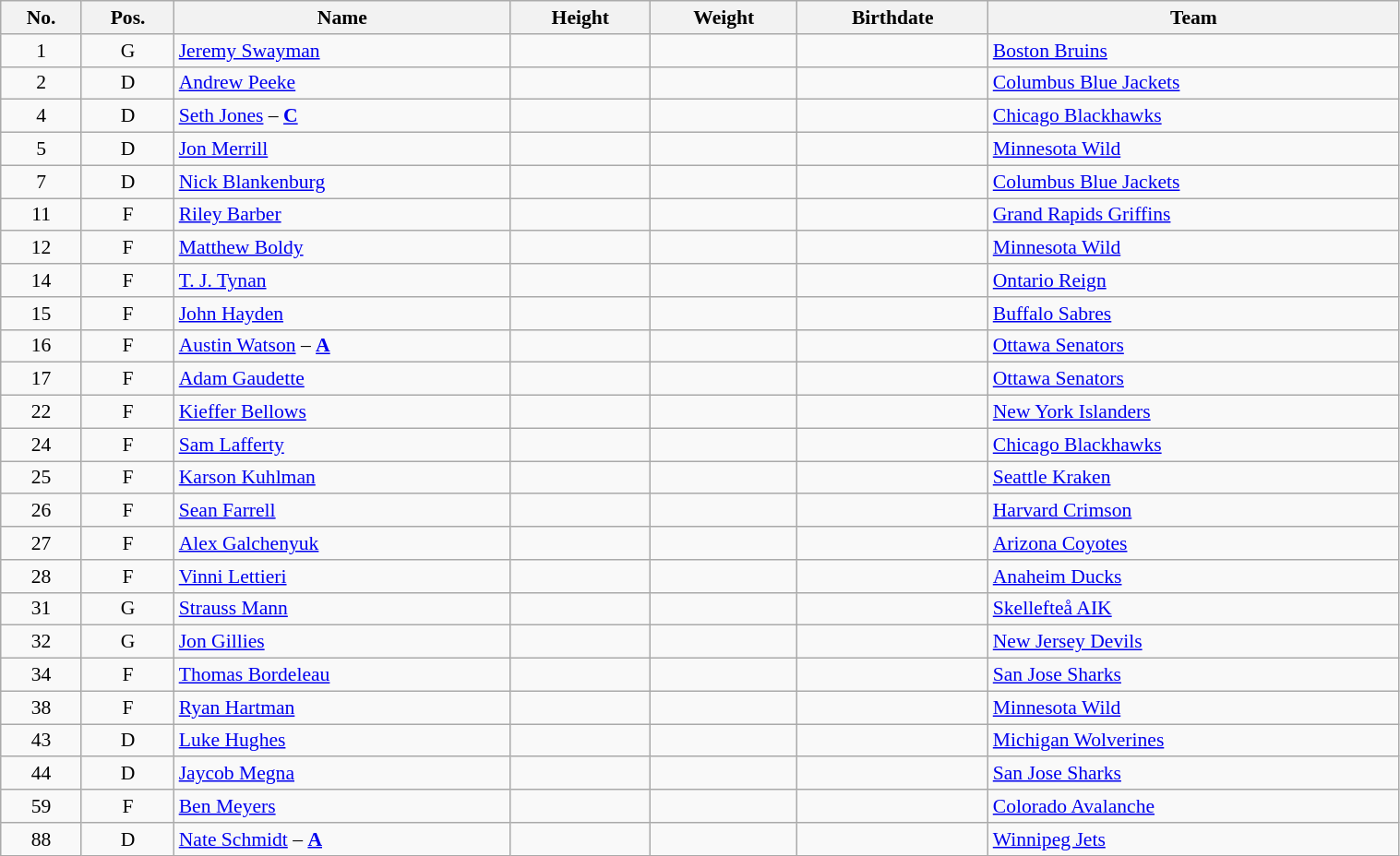<table width="80%" class="wikitable sortable" style="font-size: 90%; text-align: center;">
<tr>
<th>No.</th>
<th>Pos.</th>
<th>Name</th>
<th>Height</th>
<th>Weight</th>
<th>Birthdate</th>
<th>Team</th>
</tr>
<tr>
<td>1</td>
<td>G</td>
<td align=left><a href='#'>Jeremy Swayman</a></td>
<td></td>
<td></td>
<td></td>
<td style="text-align:left;"> <a href='#'>Boston Bruins</a></td>
</tr>
<tr>
<td>2</td>
<td>D</td>
<td align=left><a href='#'>Andrew Peeke</a></td>
<td></td>
<td></td>
<td></td>
<td style="text-align:left;"> <a href='#'>Columbus Blue Jackets</a></td>
</tr>
<tr>
<td>4</td>
<td>D</td>
<td align=left><a href='#'>Seth Jones</a> – <strong><a href='#'>C</a></strong></td>
<td></td>
<td></td>
<td></td>
<td style="text-align:left;"> <a href='#'>Chicago Blackhawks</a></td>
</tr>
<tr>
<td>5</td>
<td>D</td>
<td align=left><a href='#'>Jon Merrill</a></td>
<td></td>
<td></td>
<td></td>
<td style="text-align:left;"> <a href='#'>Minnesota Wild</a></td>
</tr>
<tr>
<td>7</td>
<td>D</td>
<td align=left><a href='#'>Nick Blankenburg</a></td>
<td></td>
<td></td>
<td></td>
<td style="text-align:left;"> <a href='#'>Columbus Blue Jackets</a></td>
</tr>
<tr>
<td>11</td>
<td>F</td>
<td align=left><a href='#'>Riley Barber</a></td>
<td></td>
<td></td>
<td></td>
<td style="text-align:left;"> <a href='#'>Grand Rapids Griffins</a></td>
</tr>
<tr>
<td>12</td>
<td>F</td>
<td align=left><a href='#'>Matthew Boldy</a></td>
<td></td>
<td></td>
<td></td>
<td style="text-align:left;"> <a href='#'>Minnesota Wild</a></td>
</tr>
<tr>
<td>14</td>
<td>F</td>
<td align=left><a href='#'>T. J. Tynan</a></td>
<td></td>
<td></td>
<td></td>
<td style="text-align:left;"> <a href='#'>Ontario Reign</a></td>
</tr>
<tr>
<td>15</td>
<td>F</td>
<td align=left><a href='#'>John Hayden</a></td>
<td></td>
<td></td>
<td></td>
<td style="text-align:left;"> <a href='#'>Buffalo Sabres</a></td>
</tr>
<tr>
<td>16</td>
<td>F</td>
<td align=left><a href='#'>Austin Watson</a> – <strong><a href='#'>A</a></strong></td>
<td></td>
<td></td>
<td></td>
<td style="text-align:left;"> <a href='#'>Ottawa Senators</a></td>
</tr>
<tr>
<td>17</td>
<td>F</td>
<td align=left><a href='#'>Adam Gaudette</a></td>
<td></td>
<td></td>
<td></td>
<td style="text-align:left;"> <a href='#'>Ottawa Senators</a></td>
</tr>
<tr>
<td>22</td>
<td>F</td>
<td align=left><a href='#'>Kieffer Bellows</a></td>
<td></td>
<td></td>
<td></td>
<td style="text-align:left;"> <a href='#'>New York Islanders</a></td>
</tr>
<tr>
<td>24</td>
<td>F</td>
<td align=left><a href='#'>Sam Lafferty</a></td>
<td></td>
<td></td>
<td></td>
<td style="text-align:left;"> <a href='#'>Chicago Blackhawks</a></td>
</tr>
<tr>
<td>25</td>
<td>F</td>
<td align=left><a href='#'>Karson Kuhlman</a></td>
<td></td>
<td></td>
<td></td>
<td style="text-align:left;"> <a href='#'>Seattle Kraken</a></td>
</tr>
<tr>
<td>26</td>
<td>F</td>
<td align=left><a href='#'>Sean Farrell</a></td>
<td></td>
<td></td>
<td></td>
<td style="text-align:left;"> <a href='#'>Harvard Crimson</a></td>
</tr>
<tr>
<td>27</td>
<td>F</td>
<td align=left><a href='#'>Alex Galchenyuk</a></td>
<td></td>
<td></td>
<td></td>
<td style="text-align:left;"> <a href='#'>Arizona Coyotes</a></td>
</tr>
<tr>
<td>28</td>
<td>F</td>
<td align=left><a href='#'>Vinni Lettieri</a></td>
<td></td>
<td></td>
<td></td>
<td style="text-align:left;"> <a href='#'>Anaheim Ducks</a></td>
</tr>
<tr>
<td>31</td>
<td>G</td>
<td align=left><a href='#'>Strauss Mann</a></td>
<td></td>
<td></td>
<td></td>
<td style="text-align:left;"> <a href='#'>Skellefteå AIK</a></td>
</tr>
<tr>
<td>32</td>
<td>G</td>
<td align=left><a href='#'>Jon Gillies</a></td>
<td></td>
<td></td>
<td></td>
<td style="text-align:left;"> <a href='#'>New Jersey Devils</a></td>
</tr>
<tr>
<td>34</td>
<td>F</td>
<td align=left><a href='#'>Thomas Bordeleau</a></td>
<td></td>
<td></td>
<td></td>
<td style="text-align:left;"> <a href='#'>San Jose Sharks</a></td>
</tr>
<tr>
<td>38</td>
<td>F</td>
<td align=left><a href='#'>Ryan Hartman</a></td>
<td></td>
<td></td>
<td></td>
<td style="text-align:left;"> <a href='#'>Minnesota Wild</a></td>
</tr>
<tr>
<td>43</td>
<td>D</td>
<td align=left><a href='#'>Luke Hughes</a></td>
<td></td>
<td></td>
<td></td>
<td style="text-align:left;"> <a href='#'>Michigan Wolverines</a></td>
</tr>
<tr>
<td>44</td>
<td>D</td>
<td align=left><a href='#'>Jaycob Megna</a></td>
<td></td>
<td></td>
<td></td>
<td style="text-align:left;"> <a href='#'>San Jose Sharks</a></td>
</tr>
<tr>
<td>59</td>
<td>F</td>
<td align=left><a href='#'>Ben Meyers</a></td>
<td></td>
<td></td>
<td></td>
<td style="text-align:left;"> <a href='#'>Colorado Avalanche</a></td>
</tr>
<tr>
<td>88</td>
<td>D</td>
<td align=left><a href='#'>Nate Schmidt</a> – <strong><a href='#'>A</a></strong></td>
<td></td>
<td></td>
<td></td>
<td style="text-align:left;"> <a href='#'>Winnipeg Jets</a></td>
</tr>
</table>
